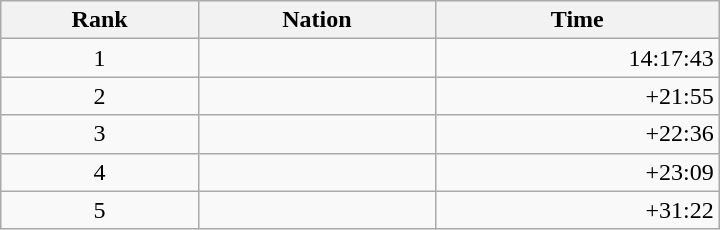<table class="wikitable" style="width:30em;margin-bottom:0;">
<tr>
<th>Rank</th>
<th>Nation</th>
<th>Time</th>
</tr>
<tr>
<td style="text-align:center;">1</td>
<td></td>
<td align="right">14:17:43</td>
</tr>
<tr>
<td style="text-align:center;">2</td>
<td></td>
<td align="right">+21:55</td>
</tr>
<tr>
<td style="text-align:center;">3</td>
<td></td>
<td align="right">+22:36</td>
</tr>
<tr>
<td style="text-align:center;">4</td>
<td></td>
<td align="right">+23:09</td>
</tr>
<tr>
<td style="text-align:center;">5</td>
<td></td>
<td align="right">+31:22</td>
</tr>
</table>
